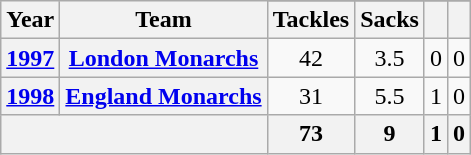<table class="wikitable" style="text-align:center;">
<tr>
<th rowspan="2">Year</th>
<th rowspan="2">Team</th>
</tr>
<tr>
<th>Tackles</th>
<th>Sacks</th>
<th></th>
<th></th>
</tr>
<tr>
<th><a href='#'>1997</a></th>
<th><a href='#'>London Monarchs</a></th>
<td>42</td>
<td>3.5</td>
<td>0</td>
<td>0</td>
</tr>
<tr>
<th><a href='#'>1998</a></th>
<th><a href='#'>England Monarchs</a></th>
<td>31</td>
<td>5.5</td>
<td>1</td>
<td>0</td>
</tr>
<tr>
<th colspan="2"></th>
<th>73</th>
<th>9</th>
<th>1</th>
<th>0</th>
</tr>
</table>
